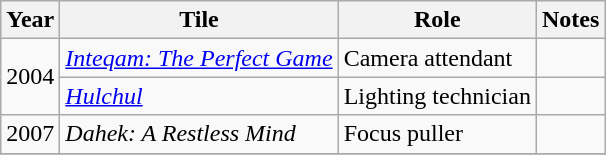<table class="wikitable">
<tr>
<th>Year</th>
<th>Tile</th>
<th>Role</th>
<th>Notes</th>
</tr>
<tr>
<td rowspan ="2">2004</td>
<td><em><a href='#'>Inteqam: The Perfect Game</a></em></td>
<td>Camera attendant</td>
<td></td>
</tr>
<tr>
<td><em><a href='#'>Hulchul</a></em></td>
<td>Lighting technician</td>
<td></td>
</tr>
<tr>
<td>2007</td>
<td><em>Dahek: A Restless Mind</em></td>
<td>Focus puller</td>
<td></td>
</tr>
<tr>
</tr>
</table>
